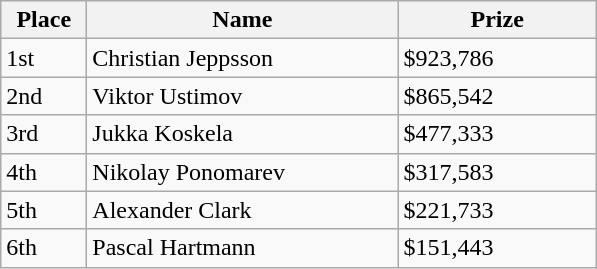<table class="wikitable">
<tr>
<th style="width:50px;">Place</th>
<th style="width:200px;">Name</th>
<th style="width:125px;">Prize</th>
</tr>
<tr>
<td>1st</td>
<td> Christian Jeppsson</td>
<td>$923,786</td>
</tr>
<tr>
<td>2nd</td>
<td> Viktor Ustimov</td>
<td>$865,542</td>
</tr>
<tr>
<td>3rd</td>
<td> Jukka Koskela</td>
<td>$477,333</td>
</tr>
<tr>
<td>4th</td>
<td> Nikolay Ponomarev</td>
<td>$317,583</td>
</tr>
<tr>
<td>5th</td>
<td> Alexander Clark</td>
<td>$221,733</td>
</tr>
<tr>
<td>6th</td>
<td> Pascal Hartmann</td>
<td>$151,443</td>
</tr>
</table>
